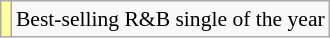<table class="wikitable plainrowheaders" style="font-size:90%;">
<tr>
<td bgcolor=#FFFF99 align=center></td>
<td>Best-selling R&B single of the year</td>
</tr>
</table>
